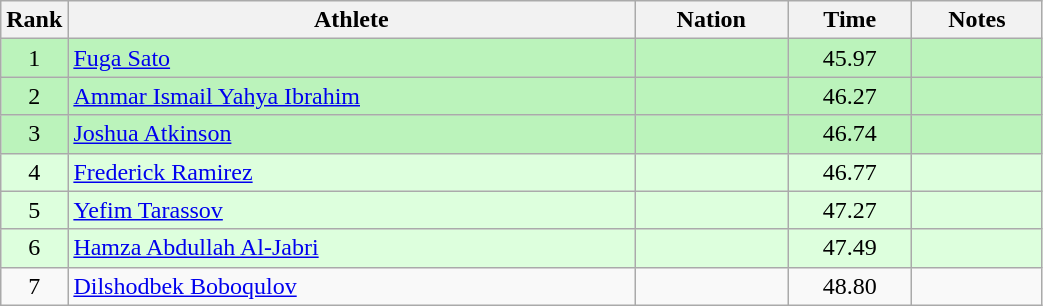<table class="wikitable sortable" style="text-align:center;width: 55%;">
<tr>
<th scope="col" style="width: 10px;">Rank</th>
<th scope="col">Athlete</th>
<th scope="col">Nation</th>
<th scope="col">Time</th>
<th scope="col">Notes</th>
</tr>
<tr bgcolor=bbf3bb>
<td>1</td>
<td align=left><a href='#'>Fuga Sato</a></td>
<td align=left></td>
<td>45.97</td>
<td></td>
</tr>
<tr bgcolor=bbf3bb>
<td>2</td>
<td align=left><a href='#'>Ammar Ismail Yahya Ibrahim</a></td>
<td align=left></td>
<td>46.27</td>
<td></td>
</tr>
<tr bgcolor=bbf3bb>
<td>3</td>
<td align=left><a href='#'>Joshua Atkinson</a></td>
<td align=left></td>
<td>46.74</td>
<td></td>
</tr>
<tr bgcolor=ddffdd>
<td>4</td>
<td align=left><a href='#'>Frederick Ramirez</a></td>
<td align=left></td>
<td>46.77</td>
<td></td>
</tr>
<tr bgcolor=ddffdd>
<td>5</td>
<td align=left><a href='#'>Yefim Tarassov</a></td>
<td align=left></td>
<td>47.27</td>
<td></td>
</tr>
<tr bgcolor=ddffdd>
<td>6</td>
<td align=left><a href='#'>Hamza Abdullah Al-Jabri</a></td>
<td align=left></td>
<td>47.49</td>
<td></td>
</tr>
<tr>
<td>7</td>
<td align=left><a href='#'>Dilshodbek Boboqulov</a></td>
<td align=left></td>
<td>48.80</td>
<td></td>
</tr>
</table>
